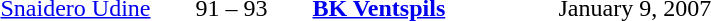<table style="text-align:center">
<tr>
<th width=160></th>
<th width=100></th>
<th width=160></th>
<th width=200></th>
</tr>
<tr>
<td align=right><a href='#'>Snaidero Udine</a> </td>
<td>91 – 93</td>
<td align=left> <strong><a href='#'>BK Ventspils</a></strong></td>
<td align=left>January 9, 2007</td>
</tr>
</table>
